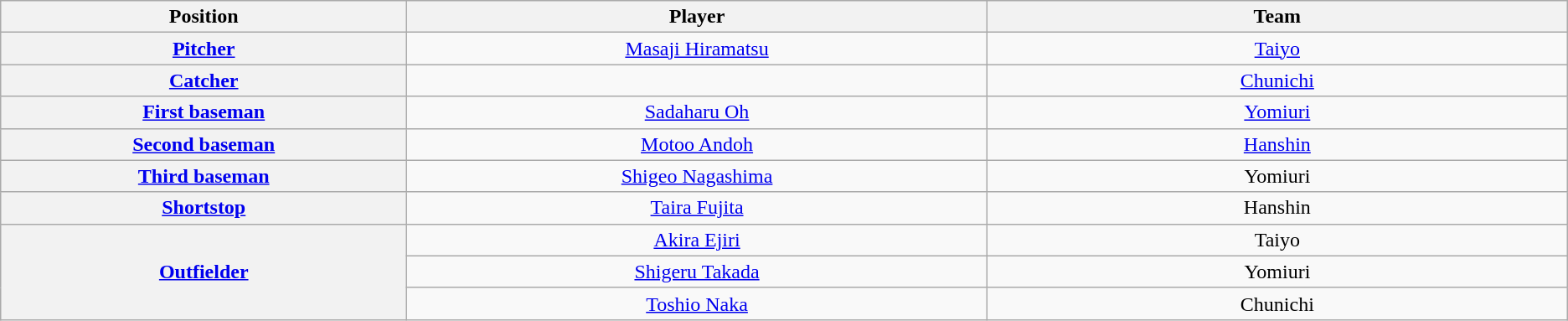<table class="wikitable" style="text-align:center;">
<tr>
<th scope="col" width="7%">Position</th>
<th scope="col" width="10%">Player</th>
<th scope="col" width="10%">Team</th>
</tr>
<tr>
<th scope="row" style="text-align:center;"><a href='#'>Pitcher</a></th>
<td><a href='#'>Masaji Hiramatsu</a></td>
<td><a href='#'>Taiyo</a></td>
</tr>
<tr>
<th scope="row" style="text-align:center;"><a href='#'>Catcher</a></th>
<td></td>
<td><a href='#'>Chunichi</a></td>
</tr>
<tr>
<th scope="row" style="text-align:center;"><a href='#'>First baseman</a></th>
<td><a href='#'>Sadaharu Oh</a></td>
<td><a href='#'>Yomiuri</a></td>
</tr>
<tr>
<th scope="row" style="text-align:center;"><a href='#'>Second baseman</a></th>
<td><a href='#'>Motoo Andoh</a></td>
<td><a href='#'>Hanshin</a></td>
</tr>
<tr>
<th scope="row" style="text-align:center;"><a href='#'>Third baseman</a></th>
<td><a href='#'>Shigeo Nagashima</a></td>
<td>Yomiuri</td>
</tr>
<tr>
<th scope="row" style="text-align:center;"><a href='#'>Shortstop</a></th>
<td><a href='#'>Taira Fujita</a></td>
<td>Hanshin</td>
</tr>
<tr>
<th scope="row" style="text-align:center;" rowspan=3><a href='#'>Outfielder</a></th>
<td><a href='#'>Akira Ejiri</a></td>
<td>Taiyo</td>
</tr>
<tr>
<td><a href='#'>Shigeru Takada</a></td>
<td>Yomiuri</td>
</tr>
<tr>
<td><a href='#'>Toshio Naka</a></td>
<td>Chunichi</td>
</tr>
</table>
